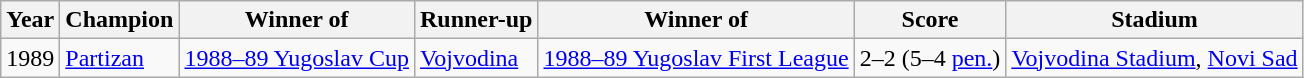<table class="wikitable">
<tr>
<th>Year</th>
<th>Champion</th>
<th>Winner of</th>
<th>Runner-up</th>
<th>Winner of</th>
<th>Score</th>
<th>Stadium</th>
</tr>
<tr>
<td>1989</td>
<td><a href='#'>Partizan</a></td>
<td><a href='#'>1988–89 Yugoslav Cup</a></td>
<td><a href='#'>Vojvodina</a></td>
<td><a href='#'>1988–89 Yugoslav First League</a></td>
<td>2–2 (5–4 <a href='#'>pen.</a>)</td>
<td><a href='#'>Vojvodina Stadium</a>, <a href='#'>Novi Sad</a></td>
</tr>
</table>
